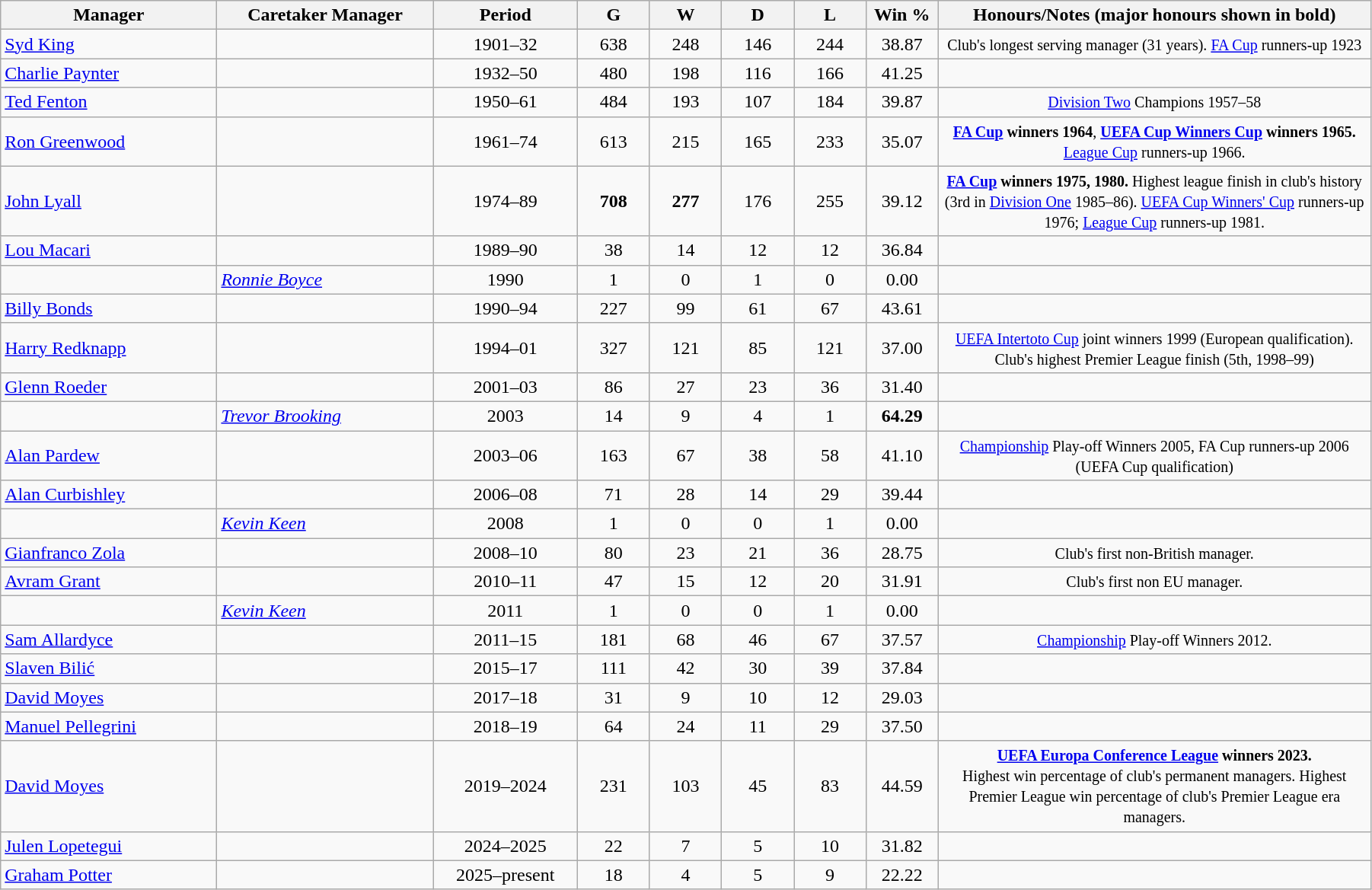<table class="wikitable sortable" style="width:95%; text-align:center">
<tr>
<th style="width: 15%;">Manager</th>
<th style="width: 15%;">Caretaker Manager</th>
<th style="width: 10%;">Period</th>
<th style="width: 5%;">G</th>
<th style="width: 5%;">W</th>
<th style="width: 5%;">D</th>
<th style="width: 5%;">L</th>
<th style="width: 5%;">Win %</th>
<th style="width: 30%;">Honours/Notes (major honours shown in bold)</th>
</tr>
<tr>
<td style="text-align:left;"> <a href='#'>Syd King</a></td>
<td style="text-align:center;"></td>
<td>1901–32</td>
<td>638</td>
<td>248</td>
<td>146</td>
<td>244</td>
<td>38.87</td>
<td><small> Club's longest serving manager (31 years). <a href='#'>FA Cup</a> runners-up 1923 </small></td>
</tr>
<tr>
<td style="text-align:left;"> <a href='#'>Charlie Paynter</a></td>
<td style="text-align:center;"></td>
<td>1932–50</td>
<td>480</td>
<td>198</td>
<td>116</td>
<td>166</td>
<td>41.25</td>
<td></td>
</tr>
<tr>
<td style="text-align:left;"> <a href='#'>Ted Fenton</a></td>
<td style="text-align:center;"></td>
<td>1950–61</td>
<td>484</td>
<td>193</td>
<td>107</td>
<td>184</td>
<td>39.87</td>
<td><small> <a href='#'>Division Two</a> Champions 1957–58</small></td>
</tr>
<tr>
<td style="text-align:left;"> <a href='#'>Ron Greenwood</a></td>
<td style="text-align:center;"></td>
<td>1961–74</td>
<td>613</td>
<td>215</td>
<td>165</td>
<td>233</td>
<td>35.07</td>
<td><small> <strong><a href='#'>FA Cup</a> winners 1964</strong>, <strong><a href='#'>UEFA Cup Winners Cup</a> winners 1965.</strong> <a href='#'>League Cup</a> runners-up 1966. </small></td>
</tr>
<tr>
<td style="text-align:left;"> <a href='#'>John Lyall</a></td>
<td style="text-align:center;"></td>
<td>1974–89</td>
<td><strong>708</strong></td>
<td><strong>277</strong></td>
<td>176</td>
<td>255</td>
<td>39.12</td>
<td><small> <strong><a href='#'>FA Cup</a> winners 1975, 1980.</strong> Highest league finish in club's history (3rd in <a href='#'>Division One</a> 1985–86). <a href='#'>UEFA Cup Winners' Cup</a> runners-up 1976; <a href='#'>League Cup</a> runners-up 1981. </small></td>
</tr>
<tr>
<td style="text-align:left;"> <a href='#'>Lou Macari</a></td>
<td style="text-align:center;"></td>
<td>1989–90</td>
<td>38</td>
<td>14</td>
<td>12</td>
<td>12</td>
<td>36.84</td>
<td></td>
</tr>
<tr>
<td></td>
<td style="text-align:left;"> <em><a href='#'>Ronnie Boyce</a></em></td>
<td style="text-align:center;">1990</td>
<td>1</td>
<td>0</td>
<td>1</td>
<td>0</td>
<td>0.00</td>
<td></td>
</tr>
<tr>
<td style="text-align:left;"> <a href='#'>Billy Bonds</a></td>
<td style="text-align:center;"></td>
<td>1990–94</td>
<td>227</td>
<td>99</td>
<td>61</td>
<td>67</td>
<td>43.61</td>
<td></td>
</tr>
<tr>
<td style="text-align:left;"> <a href='#'>Harry Redknapp</a></td>
<td style="text-align:center;"></td>
<td>1994–01</td>
<td>327</td>
<td>121</td>
<td>85</td>
<td>121</td>
<td>37.00</td>
<td><small> <a href='#'>UEFA Intertoto Cup</a> joint winners 1999 (European qualification). Club's highest Premier League finish (5th, 1998–99) </small></td>
</tr>
<tr>
<td style="text-align:left;"> <a href='#'>Glenn Roeder</a></td>
<td style="text-align:center;"></td>
<td>2001–03</td>
<td>86</td>
<td>27</td>
<td>23</td>
<td>36</td>
<td>31.40</td>
<td></td>
</tr>
<tr>
<td></td>
<td style="text-align:left;"> <em><a href='#'>Trevor Brooking</a></em></td>
<td style="text-align:center;">2003</td>
<td>14</td>
<td>9</td>
<td>4</td>
<td>1</td>
<td><strong>64.29</strong></td>
<td></td>
</tr>
<tr>
<td style="text-align:left;"> <a href='#'>Alan Pardew</a></td>
<td style="text-align:center;"></td>
<td>2003–06</td>
<td>163</td>
<td>67</td>
<td>38</td>
<td>58</td>
<td>41.10</td>
<td><small> <a href='#'>Championship</a> Play-off Winners 2005, FA Cup runners-up 2006 (UEFA Cup qualification) </small></td>
</tr>
<tr>
<td style="text-align:left;"> <a href='#'>Alan Curbishley</a></td>
<td style="text-align:center;"></td>
<td>2006–08</td>
<td>71</td>
<td>28</td>
<td>14</td>
<td>29</td>
<td>39.44</td>
<td></td>
</tr>
<tr>
<td></td>
<td style="text-align:left;"> <em><a href='#'>Kevin Keen</a></em></td>
<td style="text-align:center;">2008</td>
<td>1</td>
<td>0</td>
<td>0</td>
<td>1</td>
<td>0.00</td>
<td></td>
</tr>
<tr>
<td style="text-align:left;"> <a href='#'>Gianfranco Zola</a></td>
<td style="text-align:center;"></td>
<td>2008–10</td>
<td>80</td>
<td>23</td>
<td>21</td>
<td>36</td>
<td>28.75</td>
<td><small> Club's first non-British manager.</small></td>
</tr>
<tr>
<td style="text-align:left;"> <a href='#'>Avram Grant</a></td>
<td style="text-align:center;"></td>
<td>2010–11</td>
<td>47</td>
<td>15</td>
<td>12</td>
<td>20</td>
<td>31.91</td>
<td><small> Club's first non EU manager.</small></td>
</tr>
<tr>
<td></td>
<td style="text-align:left;"> <em><a href='#'>Kevin Keen</a></em></td>
<td style="text-align:center;">2011</td>
<td>1</td>
<td>0</td>
<td>0</td>
<td>1</td>
<td>0.00</td>
<td></td>
</tr>
<tr>
<td style="text-align:left;"> <a href='#'>Sam Allardyce</a></td>
<td style="text-align:center;"></td>
<td>2011–15</td>
<td>181</td>
<td>68</td>
<td>46</td>
<td>67</td>
<td>37.57</td>
<td><small> <a href='#'>Championship</a> Play-off Winners 2012.</small></td>
</tr>
<tr>
<td style="text-align:left;"> <a href='#'>Slaven Bilić</a></td>
<td style="text-align:center;"></td>
<td>2015–17</td>
<td>111</td>
<td>42</td>
<td>30</td>
<td>39</td>
<td>37.84</td>
<td></td>
</tr>
<tr>
<td style="text-align:left;"> <a href='#'>David Moyes</a></td>
<td style="text-align:center;"></td>
<td>2017–18</td>
<td>31</td>
<td>9</td>
<td>10</td>
<td>12</td>
<td>29.03</td>
<td></td>
</tr>
<tr>
<td style="text-align:left;"> <a href='#'>Manuel Pellegrini</a></td>
<td style="text-align:center;"></td>
<td>2018–19</td>
<td>64</td>
<td>24</td>
<td>11</td>
<td>29</td>
<td>37.50</td>
<td></td>
</tr>
<tr>
<td style="text-align:left;"> <a href='#'>David Moyes</a></td>
<td style="text-align:center;"></td>
<td>2019–2024</td>
<td>231</td>
<td>103</td>
<td>45</td>
<td>83</td>
<td>44.59</td>
<td><small> <strong><a href='#'>UEFA Europa Conference League</a> winners 2023.</strong> <br> Highest win percentage of club's permanent managers. Highest Premier League win percentage of club's Premier League era managers. </small></td>
</tr>
<tr>
<td style="text-align:left;"> <a href='#'>Julen Lopetegui</a></td>
<td style="text-align:center;"></td>
<td>2024–2025</td>
<td>22</td>
<td>7</td>
<td>5</td>
<td>10</td>
<td>31.82</td>
<td></td>
</tr>
<tr>
<td style="text-align:left;"> <a href='#'>Graham Potter</a></td>
<td style="text-align:center;"></td>
<td>2025–present</td>
<td>18</td>
<td>4</td>
<td>5</td>
<td>9</td>
<td>22.22</td>
<td></td>
</tr>
</table>
